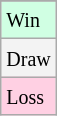<table class="wikitable">
<tr>
</tr>
<tr bgcolor = "#d0ffe3">
<td><small>Win</small></td>
</tr>
<tr bgcolor = "#f3f3f3">
<td><small>Draw</small></td>
</tr>
<tr bgcolor = "#ffd0e3">
<td><small>Loss</small></td>
</tr>
</table>
